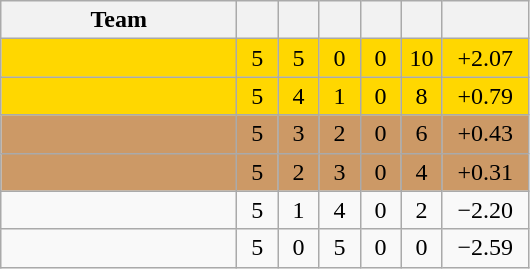<table class="wikitable" style="text-align:center; float:left; margin-right:1em">
<tr>
<th width="150">Team</th>
<th width="20"></th>
<th width="20"></th>
<th width="20"></th>
<th width="20"></th>
<th width="20"></th>
<th width="50"><a href='#'></a></th>
</tr>
<tr bgcolor="gold">
<td align=left></td>
<td>5</td>
<td>5</td>
<td>0</td>
<td>0</td>
<td>10</td>
<td>+2.07</td>
</tr>
<tr bgcolor="gold">
<td align=left></td>
<td>5</td>
<td>4</td>
<td>1</td>
<td>0</td>
<td>8</td>
<td>+0.79</td>
</tr>
<tr bgcolor="cc9966">
<td align=left></td>
<td>5</td>
<td>3</td>
<td>2</td>
<td>0</td>
<td>6</td>
<td>+0.43</td>
</tr>
<tr bgcolor="cc9966">
<td align=left></td>
<td>5</td>
<td>2</td>
<td>3</td>
<td>0</td>
<td>4</td>
<td>+0.31</td>
</tr>
<tr>
<td align=left></td>
<td>5</td>
<td>1</td>
<td>4</td>
<td>0</td>
<td>2</td>
<td>−2.20</td>
</tr>
<tr>
<td align=left></td>
<td>5</td>
<td>0</td>
<td>5</td>
<td>0</td>
<td>0</td>
<td>−2.59</td>
</tr>
</table>
